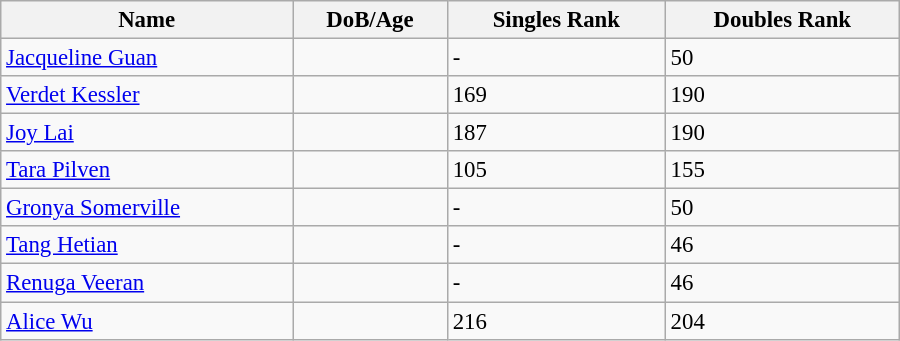<table class="wikitable"  style="width:600px; font-size:95%;">
<tr>
<th align="left">Name</th>
<th align="left">DoB/Age</th>
<th align="left">Singles Rank</th>
<th align="left">Doubles Rank</th>
</tr>
<tr>
<td><a href='#'>Jacqueline Guan</a></td>
<td></td>
<td>-</td>
<td>50</td>
</tr>
<tr>
<td><a href='#'>Verdet Kessler</a></td>
<td></td>
<td>169</td>
<td>190</td>
</tr>
<tr>
<td><a href='#'>Joy Lai</a></td>
<td></td>
<td>187</td>
<td>190</td>
</tr>
<tr>
<td><a href='#'>Tara Pilven</a></td>
<td></td>
<td>105</td>
<td>155</td>
</tr>
<tr>
<td><a href='#'>Gronya Somerville</a></td>
<td></td>
<td>-</td>
<td>50</td>
</tr>
<tr>
<td><a href='#'>Tang Hetian</a></td>
<td></td>
<td>-</td>
<td>46</td>
</tr>
<tr>
<td><a href='#'>Renuga Veeran</a></td>
<td></td>
<td>-</td>
<td>46</td>
</tr>
<tr>
<td><a href='#'>Alice Wu</a></td>
<td></td>
<td>216</td>
<td>204</td>
</tr>
</table>
